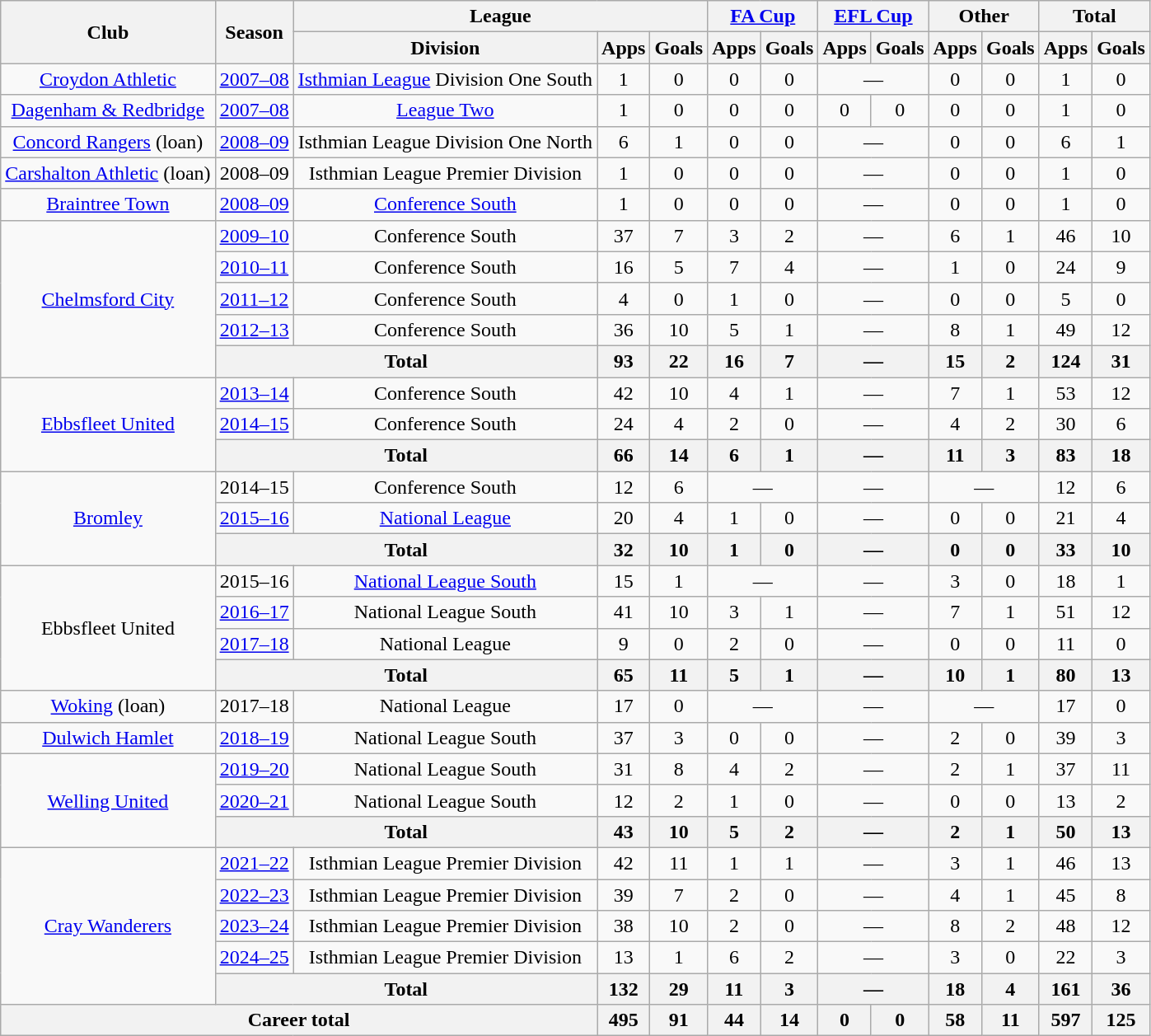<table class="wikitable" style="text-align: center;">
<tr>
<th rowspan="2">Club</th>
<th rowspan="2">Season</th>
<th colspan="3">League</th>
<th colspan="2"><a href='#'>FA Cup</a></th>
<th colspan="2"><a href='#'>EFL Cup</a></th>
<th colspan="2">Other</th>
<th colspan="2">Total</th>
</tr>
<tr>
<th>Division</th>
<th>Apps</th>
<th>Goals</th>
<th>Apps</th>
<th>Goals</th>
<th>Apps</th>
<th>Goals</th>
<th>Apps</th>
<th>Goals</th>
<th>Apps</th>
<th>Goals</th>
</tr>
<tr>
<td rowspan="1" valign="center"><a href='#'>Croydon Athletic</a></td>
<td><a href='#'>2007–08</a></td>
<td><a href='#'>Isthmian League</a> Division One South</td>
<td>1</td>
<td>0</td>
<td>0</td>
<td>0</td>
<td colspan="2">—</td>
<td>0</td>
<td>0</td>
<td>1</td>
<td>0</td>
</tr>
<tr>
<td rowspan="1" valign="center"><a href='#'>Dagenham & Redbridge</a></td>
<td><a href='#'>2007–08</a></td>
<td><a href='#'>League Two</a></td>
<td>1</td>
<td>0</td>
<td>0</td>
<td>0</td>
<td>0</td>
<td>0</td>
<td>0</td>
<td>0</td>
<td>1</td>
<td>0</td>
</tr>
<tr>
<td rowspan="1" valign="center"><a href='#'>Concord Rangers</a> (loan)</td>
<td><a href='#'>2008–09</a></td>
<td>Isthmian League Division One North</td>
<td>6</td>
<td>1</td>
<td>0</td>
<td>0</td>
<td colspan="2">—</td>
<td>0</td>
<td>0</td>
<td>6</td>
<td>1</td>
</tr>
<tr>
<td rowspan="1" valign="center"><a href='#'>Carshalton Athletic</a> (loan)</td>
<td>2008–09</td>
<td>Isthmian League Premier Division</td>
<td>1</td>
<td>0</td>
<td>0</td>
<td>0</td>
<td colspan="2">—</td>
<td>0</td>
<td>0</td>
<td>1</td>
<td>0</td>
</tr>
<tr>
<td rowspan="1" valign="center"><a href='#'>Braintree Town</a></td>
<td><a href='#'>2008–09</a></td>
<td><a href='#'>Conference South</a></td>
<td>1</td>
<td>0</td>
<td>0</td>
<td>0</td>
<td colspan="2">—</td>
<td>0</td>
<td>0</td>
<td>1</td>
<td>0</td>
</tr>
<tr>
<td rowspan="5" valign="center"><a href='#'>Chelmsford City</a></td>
<td><a href='#'>2009–10</a></td>
<td>Conference South</td>
<td>37</td>
<td>7</td>
<td>3</td>
<td>2</td>
<td colspan="2">—</td>
<td>6</td>
<td>1</td>
<td>46</td>
<td>10</td>
</tr>
<tr>
<td><a href='#'>2010–11</a></td>
<td>Conference South</td>
<td>16</td>
<td>5</td>
<td>7</td>
<td>4</td>
<td colspan="2">—</td>
<td>1</td>
<td>0</td>
<td>24</td>
<td>9</td>
</tr>
<tr>
<td><a href='#'>2011–12</a></td>
<td>Conference South</td>
<td>4</td>
<td>0</td>
<td>1</td>
<td>0</td>
<td colspan="2">—</td>
<td>0</td>
<td>0</td>
<td>5</td>
<td>0</td>
</tr>
<tr>
<td><a href='#'>2012–13</a></td>
<td>Conference South</td>
<td>36</td>
<td>10</td>
<td>5</td>
<td>1</td>
<td colspan="2">—</td>
<td>8</td>
<td>1</td>
<td>49</td>
<td>12</td>
</tr>
<tr>
<th colspan="2">Total</th>
<th>93</th>
<th>22</th>
<th>16</th>
<th>7</th>
<th colspan="2">—</th>
<th>15</th>
<th>2</th>
<th>124</th>
<th>31</th>
</tr>
<tr>
<td rowspan="3" valign="center"><a href='#'>Ebbsfleet United</a></td>
<td><a href='#'>2013–14</a></td>
<td>Conference South</td>
<td>42</td>
<td>10</td>
<td>4</td>
<td>1</td>
<td colspan="2">—</td>
<td>7</td>
<td>1</td>
<td>53</td>
<td>12</td>
</tr>
<tr>
<td><a href='#'>2014–15</a></td>
<td>Conference South</td>
<td>24</td>
<td>4</td>
<td>2</td>
<td>0</td>
<td colspan="2">—</td>
<td>4</td>
<td>2</td>
<td>30</td>
<td>6</td>
</tr>
<tr>
<th colspan="2">Total</th>
<th>66</th>
<th>14</th>
<th>6</th>
<th>1</th>
<th colspan="2">—</th>
<th>11</th>
<th>3</th>
<th>83</th>
<th>18</th>
</tr>
<tr>
<td rowspan="3" valign="center"><a href='#'>Bromley</a></td>
<td>2014–15</td>
<td>Conference South</td>
<td>12</td>
<td>6</td>
<td colspan="2">—</td>
<td colspan="2">—</td>
<td colspan="2">—</td>
<td>12</td>
<td>6</td>
</tr>
<tr>
<td><a href='#'>2015–16</a></td>
<td><a href='#'>National League</a></td>
<td>20</td>
<td>4</td>
<td>1</td>
<td>0</td>
<td colspan="2">—</td>
<td>0</td>
<td>0</td>
<td>21</td>
<td>4</td>
</tr>
<tr>
<th colspan="2">Total</th>
<th>32</th>
<th>10</th>
<th>1</th>
<th>0</th>
<th colspan="2">—</th>
<th>0</th>
<th>0</th>
<th>33</th>
<th>10</th>
</tr>
<tr>
<td rowspan="4" valign="center">Ebbsfleet United</td>
<td>2015–16</td>
<td><a href='#'>National League South</a></td>
<td>15</td>
<td>1</td>
<td colspan="2">—</td>
<td colspan="2">—</td>
<td>3</td>
<td>0</td>
<td>18</td>
<td>1</td>
</tr>
<tr>
<td><a href='#'>2016–17</a></td>
<td>National League South</td>
<td>41</td>
<td>10</td>
<td>3</td>
<td>1</td>
<td colspan="2">—</td>
<td>7</td>
<td>1</td>
<td>51</td>
<td>12</td>
</tr>
<tr>
<td><a href='#'>2017–18</a></td>
<td>National League</td>
<td>9</td>
<td>0</td>
<td>2</td>
<td>0</td>
<td colspan="2">—</td>
<td>0</td>
<td>0</td>
<td>11</td>
<td>0</td>
</tr>
<tr>
<th colspan="2">Total</th>
<th>65</th>
<th>11</th>
<th>5</th>
<th>1</th>
<th colspan="2">—</th>
<th>10</th>
<th>1</th>
<th>80</th>
<th>13</th>
</tr>
<tr>
<td rowspan="1" valign="center"><a href='#'>Woking</a> (loan)</td>
<td>2017–18</td>
<td>National League</td>
<td>17</td>
<td>0</td>
<td colspan="2">—</td>
<td colspan="2">—</td>
<td colspan="2">—</td>
<td>17</td>
<td>0</td>
</tr>
<tr>
<td rowspan="1" valign="center"><a href='#'>Dulwich Hamlet</a></td>
<td><a href='#'>2018–19</a></td>
<td>National League South</td>
<td>37</td>
<td>3</td>
<td>0</td>
<td>0</td>
<td colspan="2">—</td>
<td>2</td>
<td>0</td>
<td>39</td>
<td>3</td>
</tr>
<tr>
<td rowspan="3" valign="center"><a href='#'>Welling United</a></td>
<td><a href='#'>2019–20</a></td>
<td>National League South</td>
<td>31</td>
<td>8</td>
<td>4</td>
<td>2</td>
<td colspan="2">—</td>
<td>2</td>
<td>1</td>
<td>37</td>
<td>11</td>
</tr>
<tr>
<td><a href='#'>2020–21</a></td>
<td>National League South</td>
<td>12</td>
<td>2</td>
<td>1</td>
<td>0</td>
<td colspan="2">—</td>
<td>0</td>
<td>0</td>
<td>13</td>
<td>2</td>
</tr>
<tr>
<th colspan="2">Total</th>
<th>43</th>
<th>10</th>
<th>5</th>
<th>2</th>
<th colspan="2">—</th>
<th>2</th>
<th>1</th>
<th>50</th>
<th>13</th>
</tr>
<tr>
<td rowspan="5" valign="center"><a href='#'>Cray Wanderers</a></td>
<td><a href='#'>2021–22</a></td>
<td>Isthmian League Premier Division</td>
<td>42</td>
<td>11</td>
<td>1</td>
<td>1</td>
<td colspan="2">—</td>
<td>3</td>
<td>1</td>
<td>46</td>
<td>13</td>
</tr>
<tr>
<td><a href='#'>2022–23</a></td>
<td>Isthmian League Premier Division</td>
<td>39</td>
<td>7</td>
<td>2</td>
<td>0</td>
<td colspan="2">—</td>
<td>4</td>
<td>1</td>
<td>45</td>
<td>8</td>
</tr>
<tr>
<td><a href='#'>2023–24</a></td>
<td>Isthmian League Premier Division</td>
<td>38</td>
<td>10</td>
<td>2</td>
<td>0</td>
<td colspan="2">—</td>
<td>8</td>
<td>2</td>
<td>48</td>
<td>12</td>
</tr>
<tr>
<td><a href='#'>2024–25</a></td>
<td>Isthmian League Premier Division</td>
<td>13</td>
<td>1</td>
<td>6</td>
<td>2</td>
<td colspan="2">—</td>
<td>3</td>
<td>0</td>
<td>22</td>
<td>3</td>
</tr>
<tr>
<th colspan="2">Total</th>
<th>132</th>
<th>29</th>
<th>11</th>
<th>3</th>
<th colspan="2">—</th>
<th>18</th>
<th>4</th>
<th>161</th>
<th>36</th>
</tr>
<tr>
<th colspan="3">Career total</th>
<th>495</th>
<th>91</th>
<th>44</th>
<th>14</th>
<th>0</th>
<th>0</th>
<th>58</th>
<th>11</th>
<th>597</th>
<th>125</th>
</tr>
</table>
